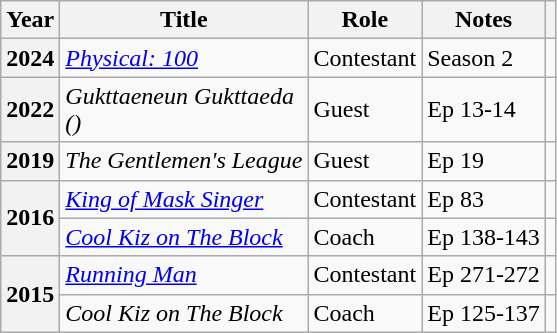<table class="wikitable sortable plainrowheaders">
<tr>
<th scope="col">Year</th>
<th scope="col">Title</th>
<th scope="col">Role</th>
<th scope="col">Notes</th>
<th scope="col" class="unsortable"></th>
</tr>
<tr>
<th scope="row">2024</th>
<td><em><a href='#'>Physical: 100</a></em></td>
<td>Contestant</td>
<td>Season 2</td>
<td></td>
</tr>
<tr>
<th scope="row">2022</th>
<td><em>Gukttaeneun Gukttaeda</em><br><em>()</em></td>
<td>Guest</td>
<td>Ep 13-14</td>
<td></td>
</tr>
<tr>
<th scope="row">2019</th>
<td><em>The Gentlemen's League</em></td>
<td>Guest</td>
<td>Ep 19</td>
<td></td>
</tr>
<tr>
<th rowspan="2" scope="row">2016</th>
<td><em><a href='#'>King of Mask Singer</a></em></td>
<td>Contestant</td>
<td>Ep 83</td>
<td></td>
</tr>
<tr>
<td><em><a href='#'>Cool Kiz on The Block</a></em></td>
<td>Coach</td>
<td>Ep 138-143</td>
<td></td>
</tr>
<tr>
<th rowspan="2" scope="row">2015</th>
<td><em><a href='#'>Running Man</a></em></td>
<td>Contestant</td>
<td>Ep 271-272</td>
<td></td>
</tr>
<tr>
<td><em>Cool Kiz on The Block</em></td>
<td>Coach</td>
<td>Ep 125-137</td>
<td></td>
</tr>
</table>
